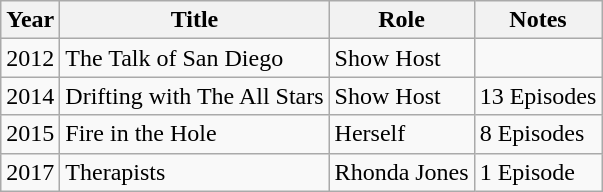<table class="wikitable sortable">
<tr>
<th>Year</th>
<th>Title</th>
<th>Role</th>
<th class="unsortable">Notes</th>
</tr>
<tr>
<td>2012</td>
<td>The Talk of San Diego</td>
<td>Show Host</td>
<td></td>
</tr>
<tr>
<td>2014</td>
<td>Drifting with The All Stars</td>
<td>Show Host</td>
<td>13 Episodes</td>
</tr>
<tr>
<td>2015</td>
<td>Fire in the Hole</td>
<td>Herself</td>
<td>8 Episodes</td>
</tr>
<tr>
<td>2017</td>
<td>Therapists</td>
<td>Rhonda Jones</td>
<td>1 Episode</td>
</tr>
</table>
